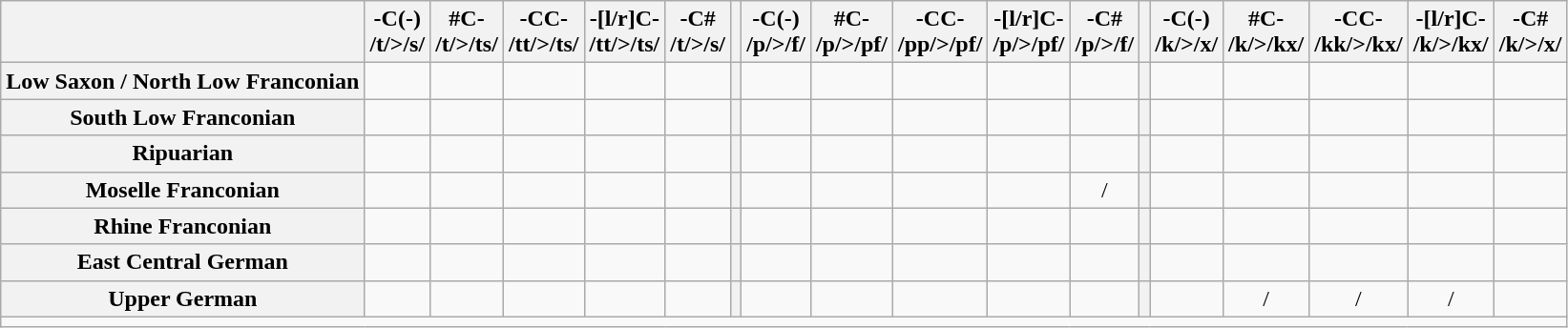<table class="wikitable" style="text-align: center;">
<tr>
<th></th>
<th>-C(-)<br>/t/>/s/</th>
<th>#C-<br>/t/>/ts/</th>
<th>-CC-<br>/tt/>/ts/</th>
<th>-[l/r]C-<br>/tt/>/ts/</th>
<th>-C#<br>/t/>/s/</th>
<th></th>
<th>-C(-)<br>/p/>/f/</th>
<th>#C-<br>/p/>/pf/</th>
<th>-CC-<br>/pp/>/pf/</th>
<th>-[l/r]C-<br>/p/>/pf/</th>
<th>-C#<br>/p/>/f/</th>
<th></th>
<th>-C(-)<br>/k/>/x/</th>
<th>#C-<br>/k/>/kx/</th>
<th>-CC-<br>/kk/>/kx/</th>
<th>-[l/r]C-<br>/k/>/kx/</th>
<th>-C#<br>/k/>/x/</th>
</tr>
<tr>
<th>Low Saxon / North Low Franconian</th>
<td></td>
<td></td>
<td></td>
<td></td>
<td></td>
<th></th>
<td></td>
<td></td>
<td></td>
<td></td>
<td></td>
<th></th>
<td></td>
<td></td>
<td></td>
<td></td>
<td></td>
</tr>
<tr>
<th>South Low Franconian</th>
<td></td>
<td></td>
<td></td>
<td></td>
<td></td>
<th></th>
<td></td>
<td></td>
<td></td>
<td></td>
<td></td>
<th></th>
<td></td>
<td></td>
<td></td>
<td></td>
<td></td>
</tr>
<tr>
<th>Ripuarian</th>
<td></td>
<td></td>
<td></td>
<td></td>
<td></td>
<th></th>
<td></td>
<td></td>
<td></td>
<td></td>
<td></td>
<th></th>
<td></td>
<td></td>
<td></td>
<td></td>
<td></td>
</tr>
<tr>
<th>Moselle Franconian</th>
<td></td>
<td></td>
<td></td>
<td></td>
<td></td>
<th></th>
<td></td>
<td></td>
<td></td>
<td></td>
<td>/</td>
<th></th>
<td></td>
<td></td>
<td></td>
<td></td>
<td></td>
</tr>
<tr>
<th>Rhine Franconian</th>
<td></td>
<td></td>
<td></td>
<td></td>
<td></td>
<th></th>
<td></td>
<td></td>
<td></td>
<td></td>
<td></td>
<th></th>
<td></td>
<td></td>
<td></td>
<td></td>
<td></td>
</tr>
<tr>
<th>East Central German</th>
<td></td>
<td></td>
<td></td>
<td></td>
<td></td>
<th></th>
<td></td>
<td></td>
<td></td>
<td></td>
<td></td>
<th></th>
<td></td>
<td></td>
<td></td>
<td></td>
<td></td>
</tr>
<tr>
<th>Upper German</th>
<td></td>
<td></td>
<td></td>
<td></td>
<td></td>
<th></th>
<td></td>
<td></td>
<td></td>
<td></td>
<td></td>
<th></th>
<td></td>
<td>/</td>
<td>/</td>
<td>/</td>
<td></td>
</tr>
<tr>
<td colspan=18></td>
</tr>
</table>
